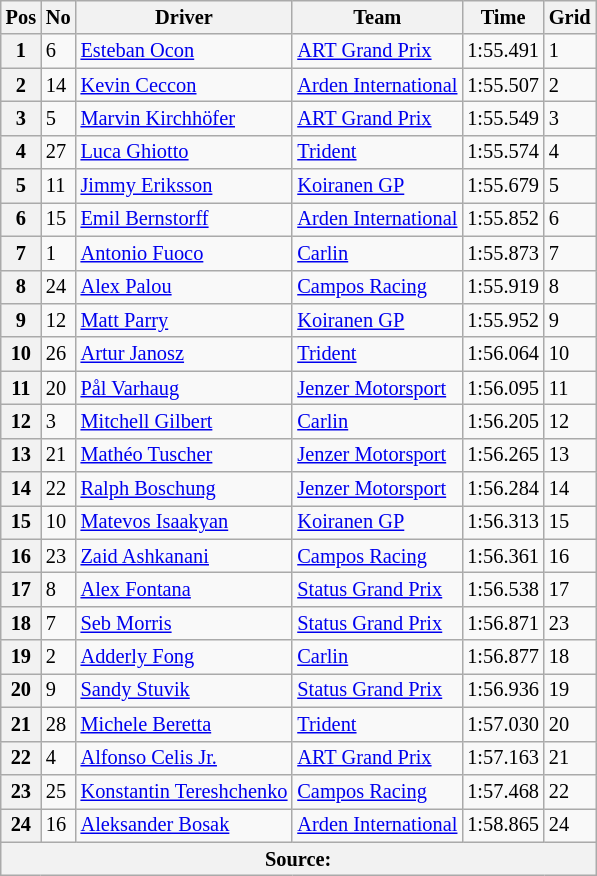<table class="wikitable" style="font-size: 85%">
<tr>
<th>Pos</th>
<th>No</th>
<th>Driver</th>
<th>Team</th>
<th>Time</th>
<th>Grid</th>
</tr>
<tr>
<th>1</th>
<td>6</td>
<td> <a href='#'>Esteban Ocon</a></td>
<td><a href='#'>ART Grand Prix</a></td>
<td>1:55.491</td>
<td>1</td>
</tr>
<tr>
<th>2</th>
<td>14</td>
<td> <a href='#'>Kevin Ceccon</a></td>
<td><a href='#'>Arden International</a></td>
<td>1:55.507</td>
<td>2</td>
</tr>
<tr>
<th>3</th>
<td>5</td>
<td> <a href='#'>Marvin Kirchhöfer</a></td>
<td><a href='#'>ART Grand Prix</a></td>
<td>1:55.549</td>
<td>3</td>
</tr>
<tr>
<th>4</th>
<td>27</td>
<td> <a href='#'>Luca Ghiotto</a></td>
<td><a href='#'>Trident</a></td>
<td>1:55.574</td>
<td>4</td>
</tr>
<tr>
<th>5</th>
<td>11</td>
<td> <a href='#'>Jimmy Eriksson</a></td>
<td><a href='#'>Koiranen GP</a></td>
<td>1:55.679</td>
<td>5</td>
</tr>
<tr>
<th>6</th>
<td>15</td>
<td> <a href='#'>Emil Bernstorff</a></td>
<td><a href='#'>Arden International</a></td>
<td>1:55.852</td>
<td>6</td>
</tr>
<tr>
<th>7</th>
<td>1</td>
<td> <a href='#'>Antonio Fuoco</a></td>
<td><a href='#'>Carlin</a></td>
<td>1:55.873</td>
<td>7</td>
</tr>
<tr>
<th>8</th>
<td>24</td>
<td> <a href='#'>Alex Palou</a></td>
<td><a href='#'>Campos Racing</a></td>
<td>1:55.919</td>
<td>8</td>
</tr>
<tr>
<th>9</th>
<td>12</td>
<td> <a href='#'>Matt Parry</a></td>
<td><a href='#'>Koiranen GP</a></td>
<td>1:55.952</td>
<td>9</td>
</tr>
<tr>
<th>10</th>
<td>26</td>
<td> <a href='#'>Artur Janosz</a></td>
<td><a href='#'>Trident</a></td>
<td>1:56.064</td>
<td>10</td>
</tr>
<tr>
<th>11</th>
<td>20</td>
<td> <a href='#'>Pål Varhaug</a></td>
<td><a href='#'>Jenzer Motorsport</a></td>
<td>1:56.095</td>
<td>11</td>
</tr>
<tr>
<th>12</th>
<td>3</td>
<td> <a href='#'>Mitchell Gilbert</a></td>
<td><a href='#'>Carlin</a></td>
<td>1:56.205</td>
<td>12</td>
</tr>
<tr>
<th>13</th>
<td>21</td>
<td> <a href='#'>Mathéo Tuscher</a></td>
<td><a href='#'>Jenzer Motorsport</a></td>
<td>1:56.265</td>
<td>13</td>
</tr>
<tr>
<th>14</th>
<td>22</td>
<td> <a href='#'>Ralph Boschung</a></td>
<td><a href='#'>Jenzer Motorsport</a></td>
<td>1:56.284</td>
<td>14</td>
</tr>
<tr>
<th>15</th>
<td>10</td>
<td> <a href='#'>Matevos Isaakyan</a></td>
<td><a href='#'>Koiranen GP</a></td>
<td>1:56.313</td>
<td>15</td>
</tr>
<tr>
<th>16</th>
<td>23</td>
<td> <a href='#'>Zaid Ashkanani</a></td>
<td><a href='#'>Campos Racing</a></td>
<td>1:56.361</td>
<td>16</td>
</tr>
<tr>
<th>17</th>
<td>8</td>
<td> <a href='#'>Alex Fontana</a></td>
<td><a href='#'>Status Grand Prix</a></td>
<td>1:56.538</td>
<td>17</td>
</tr>
<tr>
<th>18</th>
<td>7</td>
<td> <a href='#'>Seb Morris</a></td>
<td><a href='#'>Status Grand Prix</a></td>
<td>1:56.871</td>
<td>23</td>
</tr>
<tr>
<th>19</th>
<td>2</td>
<td> <a href='#'>Adderly Fong</a></td>
<td><a href='#'>Carlin</a></td>
<td>1:56.877</td>
<td>18</td>
</tr>
<tr>
<th>20</th>
<td>9</td>
<td> <a href='#'>Sandy Stuvik</a></td>
<td><a href='#'>Status Grand Prix</a></td>
<td>1:56.936</td>
<td>19</td>
</tr>
<tr>
<th>21</th>
<td>28</td>
<td> <a href='#'>Michele Beretta</a></td>
<td><a href='#'>Trident</a></td>
<td>1:57.030</td>
<td>20</td>
</tr>
<tr>
<th>22</th>
<td>4</td>
<td> <a href='#'>Alfonso Celis Jr.</a></td>
<td><a href='#'>ART Grand Prix</a></td>
<td>1:57.163</td>
<td>21</td>
</tr>
<tr>
<th>23</th>
<td>25</td>
<td> <a href='#'>Konstantin Tereshchenko</a></td>
<td><a href='#'>Campos Racing</a></td>
<td>1:57.468</td>
<td>22</td>
</tr>
<tr>
<th>24</th>
<td>16</td>
<td> <a href='#'>Aleksander Bosak</a></td>
<td><a href='#'>Arden International</a></td>
<td>1:58.865</td>
<td>24</td>
</tr>
<tr>
<th colspan="6">Source:</th>
</tr>
</table>
